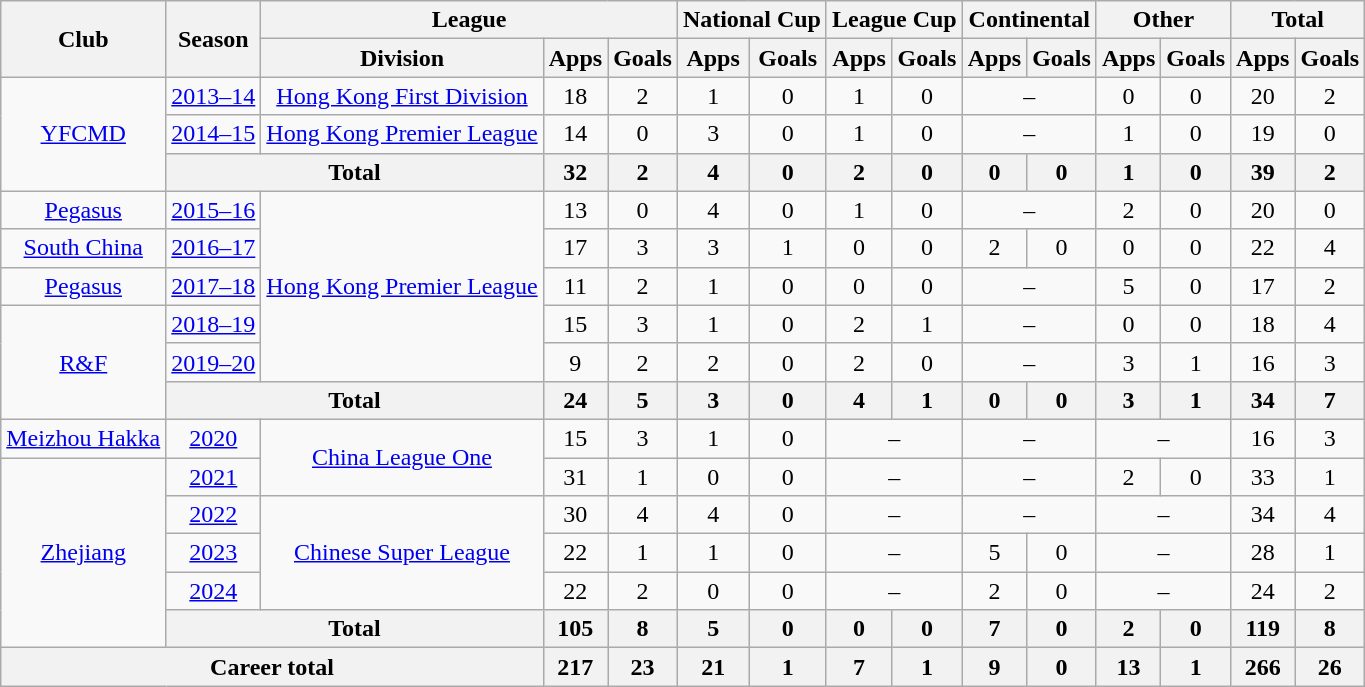<table class="wikitable" style="text-align: center">
<tr>
<th rowspan="2">Club</th>
<th rowspan="2">Season</th>
<th colspan="3">League</th>
<th colspan="2">National Cup</th>
<th colspan="2">League Cup</th>
<th colspan="2">Continental</th>
<th colspan="2">Other</th>
<th colspan="2">Total</th>
</tr>
<tr>
<th>Division</th>
<th>Apps</th>
<th>Goals</th>
<th>Apps</th>
<th>Goals</th>
<th>Apps</th>
<th>Goals</th>
<th>Apps</th>
<th>Goals</th>
<th>Apps</th>
<th>Goals</th>
<th>Apps</th>
<th>Goals</th>
</tr>
<tr>
<td rowspan=3><a href='#'>YFCMD</a></td>
<td><a href='#'>2013–14</a></td>
<td><a href='#'>Hong Kong First Division</a></td>
<td>18</td>
<td>2</td>
<td>1</td>
<td>0</td>
<td>1</td>
<td>0</td>
<td colspan="2">–</td>
<td>0</td>
<td>0</td>
<td>20</td>
<td>2</td>
</tr>
<tr>
<td><a href='#'>2014–15</a></td>
<td><a href='#'>Hong Kong Premier League</a></td>
<td>14</td>
<td>0</td>
<td>3</td>
<td>0</td>
<td>1</td>
<td>0</td>
<td colspan="2">–</td>
<td>1</td>
<td>0</td>
<td>19</td>
<td>0</td>
</tr>
<tr>
<th colspan=2>Total</th>
<th>32</th>
<th>2</th>
<th>4</th>
<th>0</th>
<th>2</th>
<th>0</th>
<th>0</th>
<th>0</th>
<th>1</th>
<th>0</th>
<th>39</th>
<th>2</th>
</tr>
<tr>
<td><a href='#'>Pegasus</a></td>
<td><a href='#'>2015–16</a></td>
<td rowspan=5><a href='#'>Hong Kong Premier League</a></td>
<td>13</td>
<td>0</td>
<td>4</td>
<td>0</td>
<td>1</td>
<td>0</td>
<td colspan="2">–</td>
<td>2</td>
<td>0</td>
<td>20</td>
<td>0</td>
</tr>
<tr>
<td><a href='#'>South China</a></td>
<td><a href='#'>2016–17</a></td>
<td>17</td>
<td>3</td>
<td>3</td>
<td>1</td>
<td>0</td>
<td>0</td>
<td>2</td>
<td>0</td>
<td>0</td>
<td>0</td>
<td>22</td>
<td>4</td>
</tr>
<tr>
<td><a href='#'>Pegasus</a></td>
<td><a href='#'>2017–18</a></td>
<td>11</td>
<td>2</td>
<td>1</td>
<td>0</td>
<td>0</td>
<td>0</td>
<td colspan="2">–</td>
<td>5</td>
<td>0</td>
<td>17</td>
<td>2</td>
</tr>
<tr>
<td rowspan=3><a href='#'>R&F</a></td>
<td><a href='#'>2018–19</a></td>
<td>15</td>
<td>3</td>
<td>1</td>
<td>0</td>
<td>2</td>
<td>1</td>
<td colspan="2">–</td>
<td>0</td>
<td>0</td>
<td>18</td>
<td>4</td>
</tr>
<tr>
<td><a href='#'>2019–20</a></td>
<td>9</td>
<td>2</td>
<td>2</td>
<td>0</td>
<td>2</td>
<td>0</td>
<td colspan="2">–</td>
<td>3</td>
<td>1</td>
<td>16</td>
<td>3</td>
</tr>
<tr>
<th colspan=2>Total</th>
<th>24</th>
<th>5</th>
<th>3</th>
<th>0</th>
<th>4</th>
<th>1</th>
<th>0</th>
<th>0</th>
<th>3</th>
<th>1</th>
<th>34</th>
<th>7</th>
</tr>
<tr>
<td><a href='#'>Meizhou Hakka</a></td>
<td><a href='#'>2020</a></td>
<td rowspan=2><a href='#'>China League One</a></td>
<td>15</td>
<td>3</td>
<td>1</td>
<td>0</td>
<td colspan="2">–</td>
<td colspan="2">–</td>
<td colspan="2">–</td>
<td>16</td>
<td>3</td>
</tr>
<tr>
<td rowspan=5><a href='#'>Zhejiang</a></td>
<td><a href='#'>2021</a></td>
<td>31</td>
<td>1</td>
<td>0</td>
<td>0</td>
<td colspan="2">–</td>
<td colspan="2">–</td>
<td>2</td>
<td>0</td>
<td>33</td>
<td>1</td>
</tr>
<tr>
<td><a href='#'>2022</a></td>
<td rowspan=3><a href='#'>Chinese Super League</a></td>
<td>30</td>
<td>4</td>
<td>4</td>
<td>0</td>
<td colspan="2">–</td>
<td colspan="2">–</td>
<td colspan="2">–</td>
<td>34</td>
<td>4</td>
</tr>
<tr>
<td><a href='#'>2023</a></td>
<td>22</td>
<td>1</td>
<td>1</td>
<td>0</td>
<td colspan="2">–</td>
<td>5</td>
<td>0</td>
<td colspan="2">–</td>
<td>28</td>
<td>1</td>
</tr>
<tr>
<td><a href='#'>2024</a></td>
<td>22</td>
<td>2</td>
<td>0</td>
<td>0</td>
<td colspan="2">–</td>
<td>2</td>
<td>0</td>
<td colspan="2">–</td>
<td>24</td>
<td>2</td>
</tr>
<tr>
<th colspan=2>Total</th>
<th>105</th>
<th>8</th>
<th>5</th>
<th>0</th>
<th>0</th>
<th>0</th>
<th>7</th>
<th>0</th>
<th>2</th>
<th>0</th>
<th>119</th>
<th>8</th>
</tr>
<tr>
<th colspan=3>Career total</th>
<th>217</th>
<th>23</th>
<th>21</th>
<th>1</th>
<th>7</th>
<th>1</th>
<th>9</th>
<th>0</th>
<th>13</th>
<th>1</th>
<th>266</th>
<th>26</th>
</tr>
</table>
